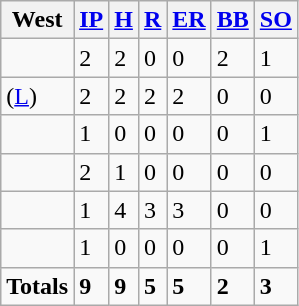<table class="wikitable sortable">
<tr>
<th>West</th>
<th><a href='#'>IP</a></th>
<th><a href='#'>H</a></th>
<th><a href='#'>R</a></th>
<th><a href='#'>ER</a></th>
<th><a href='#'>BB</a></th>
<th><a href='#'>SO</a></th>
</tr>
<tr>
<td></td>
<td>2</td>
<td>2</td>
<td>0</td>
<td>0</td>
<td>2</td>
<td>1</td>
</tr>
<tr>
<td> (<a href='#'>L</a>)</td>
<td>2</td>
<td>2</td>
<td>2</td>
<td>2</td>
<td>0</td>
<td>0</td>
</tr>
<tr>
<td></td>
<td>1</td>
<td>0</td>
<td>0</td>
<td>0</td>
<td>0</td>
<td>1</td>
</tr>
<tr>
<td></td>
<td>2</td>
<td>1</td>
<td>0</td>
<td>0</td>
<td>0</td>
<td>0</td>
</tr>
<tr>
<td></td>
<td>1</td>
<td>4</td>
<td>3</td>
<td>3</td>
<td>0</td>
<td>0</td>
</tr>
<tr>
<td></td>
<td>1</td>
<td>0</td>
<td>0</td>
<td>0</td>
<td>0</td>
<td>1</td>
</tr>
<tr class="sortbottom">
<td><strong>Totals</strong></td>
<td><strong>9</strong></td>
<td><strong>9</strong></td>
<td><strong>5</strong></td>
<td><strong>5</strong></td>
<td><strong>2</strong></td>
<td><strong>3</strong></td>
</tr>
</table>
